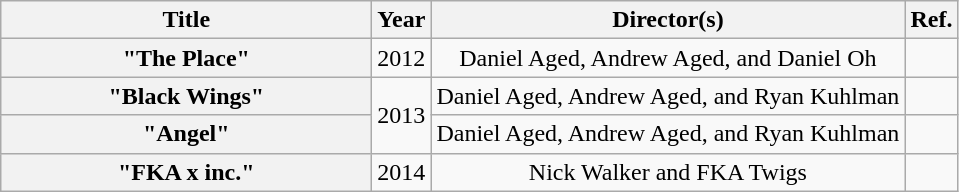<table class="wikitable plainrowheaders" style="text-align:center;">
<tr>
<th scope="col" style="width:15em;">Title</th>
<th scope="col">Year</th>
<th scope="col">Director(s)</th>
<th scope="col">Ref.</th>
</tr>
<tr>
<th scope="row">"The Place"</th>
<td>2012</td>
<td>Daniel Aged, Andrew Aged, and Daniel Oh</td>
<td></td>
</tr>
<tr>
<th scope="row">"Black Wings"</th>
<td rowspan="2">2013</td>
<td>Daniel Aged, Andrew Aged, and Ryan Kuhlman</td>
<td></td>
</tr>
<tr>
<th scope="row">"Angel"</th>
<td>Daniel Aged, Andrew Aged, and Ryan Kuhlman</td>
<td></td>
</tr>
<tr>
<th scope="row">"FKA x inc."</th>
<td>2014</td>
<td>Nick Walker and FKA Twigs</td>
<td></td>
</tr>
</table>
